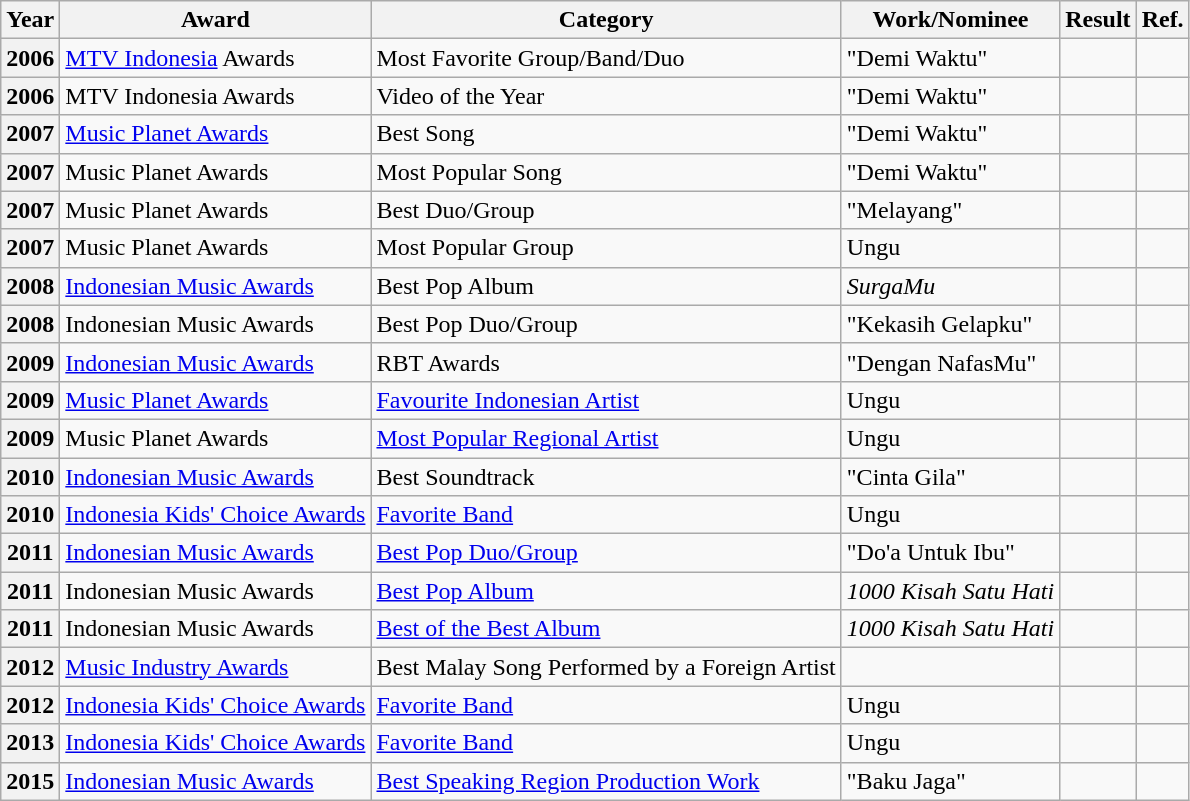<table class="wikitable plainrowheaders sortable">
<tr>
<th>Year</th>
<th>Award</th>
<th>Category</th>
<th>Work/Nominee</th>
<th>Result</th>
<th class="unsortable">Ref.</th>
</tr>
<tr>
<th scope="row">2006</th>
<td><a href='#'>MTV Indonesia</a> Awards</td>
<td>Most Favorite Group/Band/Duo</td>
<td>"Demi Waktu"</td>
<td></td>
<td align="center"></td>
</tr>
<tr>
<th scope="row">2006</th>
<td>MTV Indonesia Awards</td>
<td>Video of the Year</td>
<td>"Demi Waktu"</td>
<td></td>
<td align="center"></td>
</tr>
<tr>
<th scope="row">2007</th>
<td><a href='#'>Music Planet Awards</a></td>
<td>Best Song</td>
<td>"Demi Waktu"</td>
<td></td>
<td align="center"></td>
</tr>
<tr>
<th scope="row">2007</th>
<td>Music Planet Awards</td>
<td>Most Popular Song</td>
<td>"Demi Waktu"</td>
<td></td>
<td align="center"></td>
</tr>
<tr>
<th scope="row">2007</th>
<td>Music Planet Awards</td>
<td>Best Duo/Group</td>
<td>"Melayang"</td>
<td></td>
<td align="center"></td>
</tr>
<tr>
<th scope="row">2007</th>
<td>Music Planet Awards</td>
<td>Most Popular Group</td>
<td>Ungu</td>
<td></td>
<td align="center"></td>
</tr>
<tr>
<th scope="row">2008</th>
<td><a href='#'>Indonesian Music Awards</a></td>
<td>Best Pop Album</td>
<td><em>SurgaMu</em></td>
<td></td>
<td align="center"></td>
</tr>
<tr>
<th scope="row">2008</th>
<td>Indonesian Music Awards</td>
<td>Best Pop Duo/Group</td>
<td>"Kekasih Gelapku"</td>
<td></td>
<td align="center"></td>
</tr>
<tr>
<th scope="row">2009</th>
<td><a href='#'>Indonesian Music Awards</a></td>
<td>RBT Awards</td>
<td>"Dengan NafasMu"</td>
<td></td>
<td align="center"></td>
</tr>
<tr>
<th scope="row">2009</th>
<td><a href='#'>Music Planet Awards</a></td>
<td><a href='#'>Favourite Indonesian Artist</a></td>
<td>Ungu</td>
<td></td>
<td align="center"></td>
</tr>
<tr>
<th scope="row">2009</th>
<td>Music Planet Awards</td>
<td><a href='#'>Most Popular Regional Artist</a></td>
<td>Ungu</td>
<td></td>
<td align="center"></td>
</tr>
<tr>
<th scope="row">2010</th>
<td><a href='#'>Indonesian Music Awards</a></td>
<td>Best Soundtrack</td>
<td>"Cinta Gila"</td>
<td></td>
<td align="center"></td>
</tr>
<tr>
<th scope="row">2010</th>
<td><a href='#'>Indonesia Kids' Choice Awards</a></td>
<td><a href='#'>Favorite Band</a></td>
<td>Ungu</td>
<td></td>
<td align="center"></td>
</tr>
<tr>
<th scope="row">2011</th>
<td><a href='#'>Indonesian Music Awards</a></td>
<td><a href='#'>Best Pop Duo/Group</a></td>
<td>"Do'a Untuk Ibu"</td>
<td></td>
<td align="center"></td>
</tr>
<tr>
<th scope="row">2011</th>
<td>Indonesian Music Awards</td>
<td><a href='#'>Best Pop Album</a></td>
<td><em>1000 Kisah Satu Hati</em></td>
<td></td>
<td align="center"></td>
</tr>
<tr>
<th scope="row">2011</th>
<td>Indonesian Music Awards</td>
<td><a href='#'>Best of the Best Album</a></td>
<td><em>1000 Kisah Satu Hati</em></td>
<td></td>
<td align="center"></td>
</tr>
<tr>
<th scope="row">2012</th>
<td><a href='#'>Music Industry Awards</a></td>
<td>Best Malay Song Performed by a Foreign Artist</td>
<td></td>
<td></td>
<td align="center"></td>
</tr>
<tr>
<th scope="row">2012</th>
<td><a href='#'>Indonesia Kids' Choice Awards</a></td>
<td><a href='#'>Favorite Band</a></td>
<td>Ungu</td>
<td></td>
<td align="center"></td>
</tr>
<tr>
<th scope="row">2013</th>
<td><a href='#'>Indonesia Kids' Choice Awards</a></td>
<td><a href='#'>Favorite Band</a></td>
<td>Ungu</td>
<td></td>
<td align="center"></td>
</tr>
<tr>
<th scope="row">2015</th>
<td><a href='#'>Indonesian Music Awards</a></td>
<td><a href='#'>Best Speaking Region Production Work</a></td>
<td>"Baku Jaga"</td>
<td></td>
<td align="center"></td>
</tr>
</table>
